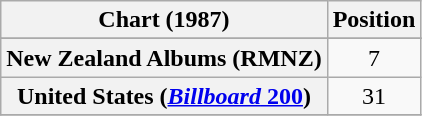<table class="wikitable plainrowheaders" style="text-align:center">
<tr>
<th scope="col">Chart (1987)</th>
<th scope="col">Position</th>
</tr>
<tr>
</tr>
<tr>
<th scope="row">New Zealand Albums (RMNZ)</th>
<td>7</td>
</tr>
<tr>
<th scope="row">United States (<a href='#'><em>Billboard</em> 200</a>)</th>
<td>31</td>
</tr>
<tr>
</tr>
</table>
